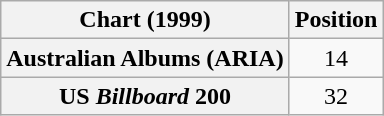<table class="wikitable sortable plainrowheaders" style="text-align:center">
<tr>
<th scope="col">Chart (1999)</th>
<th scope="col">Position</th>
</tr>
<tr>
<th scope="row">Australian Albums (ARIA)</th>
<td>14</td>
</tr>
<tr>
<th scope="row">US <em>Billboard</em> 200</th>
<td>32</td>
</tr>
</table>
